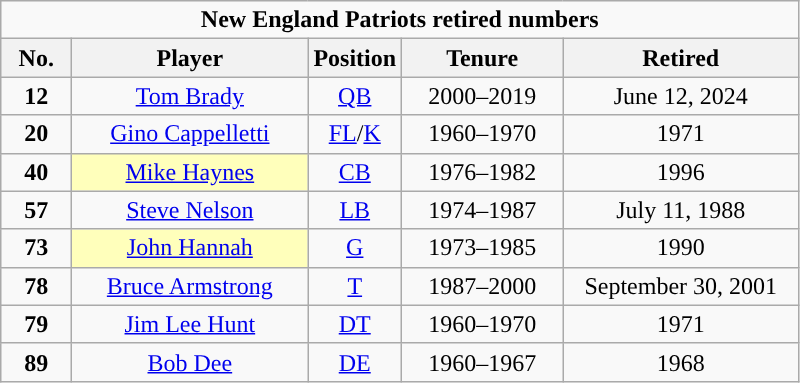<table class="wikitable sortable" style="text-align:center">
<tr>
<td colspan="5"><strong>New England Patriots retired numbers</strong></td>
</tr>
<tr>
<th style="width:40px; ">No.</th>
<th style="width:150px; ">Player</th>
<th style="width:40px; ">Position</th>
<th style="width:100px; ">Tenure</th>
<th style="width:150px; ">Retired</th>
</tr>
<tr>
<td><strong>12</strong></td>
<td><a href='#'>Tom Brady</a></td>
<td><a href='#'>QB</a></td>
<td>2000–2019</td>
<td>June 12, 2024</td>
</tr>
<tr>
<td><strong>20</strong></td>
<td><a href='#'>Gino Cappelletti</a></td>
<td><a href='#'>FL</a>/<a href='#'>K</a></td>
<td>1960–1970</td>
<td>1971</td>
</tr>
<tr>
<td><strong>40</strong></td>
<td style="background:#ffb"><a href='#'>Mike Haynes</a></td>
<td><a href='#'>CB</a></td>
<td>1976–1982</td>
<td>1996</td>
</tr>
<tr>
<td><strong>57</strong></td>
<td><a href='#'>Steve Nelson</a></td>
<td><a href='#'>LB</a></td>
<td>1974–1987</td>
<td>July 11, 1988</td>
</tr>
<tr>
<td><strong>73</strong></td>
<td style="background:#ffb"><a href='#'>John Hannah</a></td>
<td><a href='#'>G</a></td>
<td>1973–1985</td>
<td>1990</td>
</tr>
<tr>
<td><strong>78</strong></td>
<td><a href='#'>Bruce Armstrong</a></td>
<td><a href='#'>T</a></td>
<td>1987–2000</td>
<td>September 30, 2001</td>
</tr>
<tr>
<td><strong>79</strong></td>
<td><a href='#'>Jim Lee Hunt</a></td>
<td><a href='#'>DT</a></td>
<td>1960–1970</td>
<td>1971</td>
</tr>
<tr>
<td><strong>89</strong></td>
<td><a href='#'>Bob Dee</a></td>
<td><a href='#'>DE</a></td>
<td>1960–1967</td>
<td>1968</td>
</tr>
</table>
